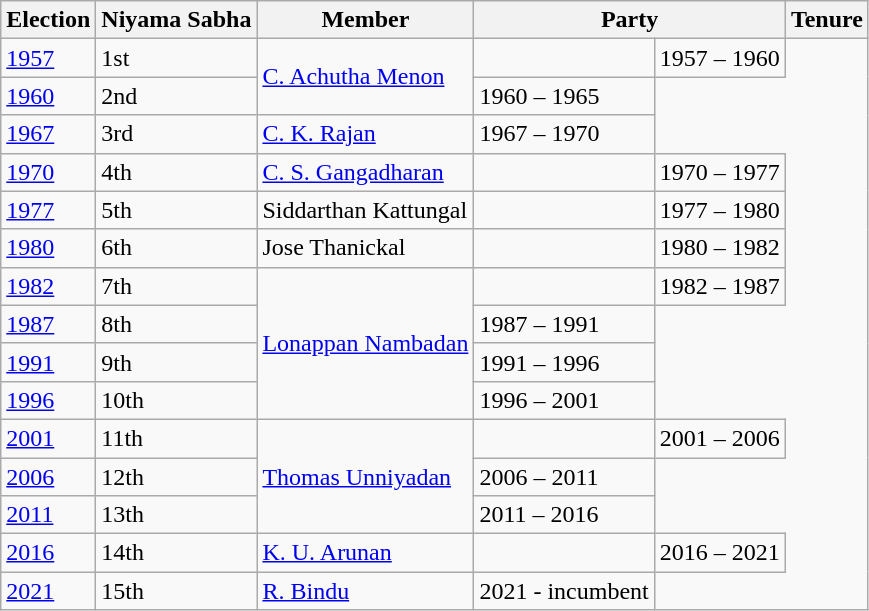<table class="wikitable sortable">
<tr>
<th>Election</th>
<th>Niyama Sabha</th>
<th>Member</th>
<th colspan="2">Party</th>
<th>Tenure</th>
</tr>
<tr>
<td><a href='#'>1957</a></td>
<td>1st</td>
<td rowspan="2"><a href='#'>C. Achutha Menon</a></td>
<td></td>
<td>1957 – 1960</td>
</tr>
<tr>
<td><a href='#'>1960</a></td>
<td>2nd</td>
<td>1960 – 1965</td>
</tr>
<tr>
<td><a href='#'>1967</a></td>
<td>3rd</td>
<td><a href='#'>C. K. Rajan</a></td>
<td>1967 – 1970</td>
</tr>
<tr>
<td><a href='#'>1970</a></td>
<td>4th</td>
<td><a href='#'>C. S. Gangadharan</a></td>
<td></td>
<td>1970 – 1977</td>
</tr>
<tr>
<td><a href='#'>1977</a></td>
<td>5th</td>
<td>Siddarthan Kattungal</td>
<td></td>
<td>1977 – 1980</td>
</tr>
<tr>
<td><a href='#'>1980</a></td>
<td>6th</td>
<td>Jose Thanickal</td>
<td></td>
<td>1980 – 1982</td>
</tr>
<tr>
<td><a href='#'>1982</a></td>
<td>7th</td>
<td rowspan="4"><a href='#'>Lonappan Nambadan</a></td>
<td></td>
<td>1982 – 1987</td>
</tr>
<tr>
<td><a href='#'>1987</a></td>
<td>8th</td>
<td>1987 – 1991</td>
</tr>
<tr>
<td><a href='#'>1991</a></td>
<td>9th</td>
<td>1991 – 1996</td>
</tr>
<tr>
<td><a href='#'>1996</a></td>
<td>10th</td>
<td>1996 – 2001</td>
</tr>
<tr>
<td><a href='#'>2001</a></td>
<td>11th</td>
<td rowspan="3"><a href='#'>Thomas Unniyadan</a></td>
<td></td>
<td>2001 – 2006</td>
</tr>
<tr>
<td><a href='#'>2006</a></td>
<td>12th</td>
<td>2006 – 2011</td>
</tr>
<tr>
<td><a href='#'>2011</a></td>
<td>13th</td>
<td>2011 – 2016</td>
</tr>
<tr>
<td><a href='#'>2016</a></td>
<td>14th</td>
<td><a href='#'>K. U. Arunan</a></td>
<td></td>
<td>2016 – 2021</td>
</tr>
<tr>
<td><a href='#'>2021</a></td>
<td>15th</td>
<td><a href='#'>R. Bindu</a></td>
<td>2021 - incumbent</td>
</tr>
</table>
